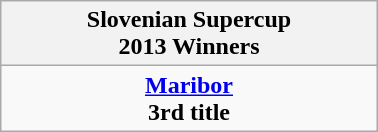<table class="wikitable" style="text-align: center; margin: 0 auto; width: 20%">
<tr>
<th>Slovenian Supercup <br>2013 Winners</th>
</tr>
<tr>
<td><strong><a href='#'>Maribor</a></strong><br><strong>3rd title</strong></td>
</tr>
</table>
